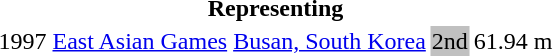<table>
<tr>
<th colspan="5">Representing </th>
</tr>
<tr>
<td>1997</td>
<td><a href='#'>East Asian Games</a></td>
<td><a href='#'>Busan, South Korea</a></td>
<td bgcolor="silver">2nd</td>
<td>61.94 m</td>
</tr>
</table>
